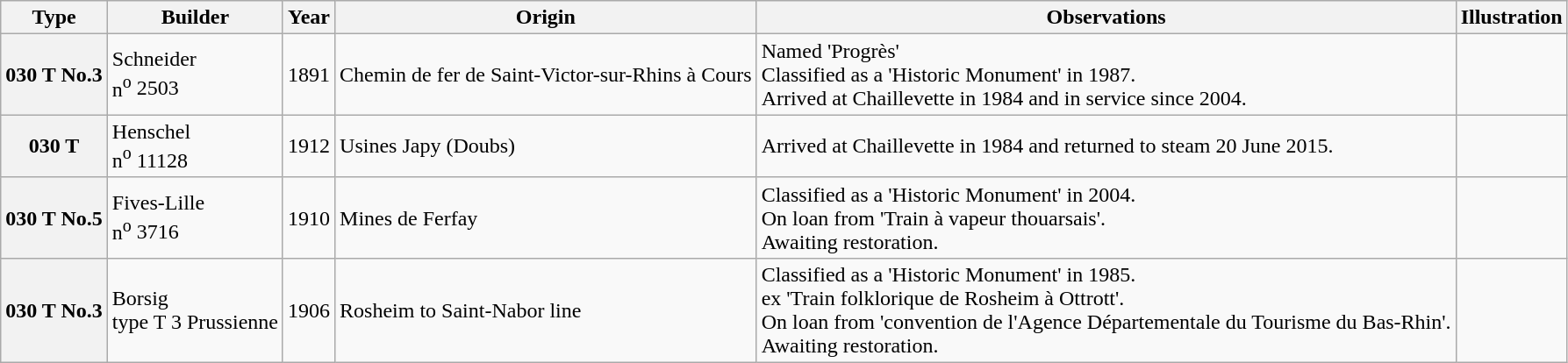<table class="wikitable">
<tr>
<th>Type</th>
<th>Builder</th>
<th>Year</th>
<th>Origin</th>
<th>Observations</th>
<th>Illustration</th>
</tr>
<tr>
<th>030 T No.3</th>
<td>Schneider<br><abbr>n<sup>o</sup></abbr> 2503</td>
<td>1891</td>
<td>Chemin de fer de Saint-Victor-sur-Rhins à Cours</td>
<td>Named 'Progrès'<br>Classified as a 'Historic Monument' in 1987.<br>Arrived at Chaillevette in 1984 and in service since 2004.</td>
<td></td>
</tr>
<tr>
<th>030 T</th>
<td>Henschel<br><abbr>n<sup>o</sup></abbr> 11128</td>
<td>1912</td>
<td>Usines Japy (Doubs)</td>
<td>Arrived at Chaillevette in 1984 and returned to steam 20 June 2015.</td>
<td></td>
</tr>
<tr>
<th>030 T No.5</th>
<td>Fives-Lille<br><abbr>n<sup>o</sup></abbr> 3716</td>
<td>1910</td>
<td>Mines de Ferfay</td>
<td>Classified as a 'Historic Monument' in 2004.<br>On loan from 'Train à vapeur thouarsais'.<br>Awaiting restoration.</td>
<td></td>
</tr>
<tr>
<th>030 T No.3</th>
<td>Borsig<br>type T 3 Prussienne</td>
<td>1906</td>
<td>Rosheim to Saint-Nabor line</td>
<td>Classified as a 'Historic Monument' in 1985.<br>ex 'Train folklorique de Rosheim à Ottrott'.<br>On loan from 'convention de l'Agence Départementale du Tourisme du Bas-Rhin'.<br>Awaiting restoration.</td>
<td></td>
</tr>
</table>
